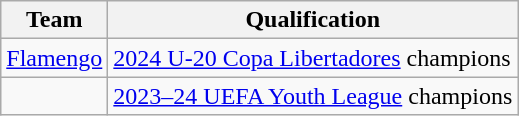<table class="wikitable">
<tr>
<th>Team</th>
<th>Qualification</th>
</tr>
<tr>
<td> <a href='#'>Flamengo</a></td>
<td><a href='#'>2024 U-20 Copa Libertadores</a> champions</td>
</tr>
<tr>
<td></td>
<td><a href='#'>2023–24 UEFA Youth League</a> champions</td>
</tr>
</table>
